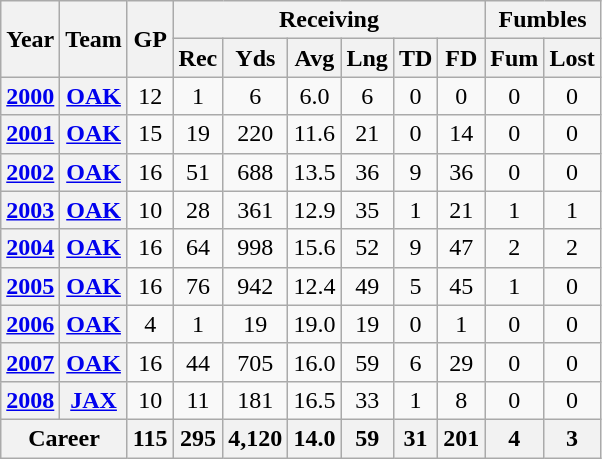<table class="wikitable" style="text-align:center;">
<tr>
<th rowspan="2">Year</th>
<th rowspan="2">Team</th>
<th rowspan="2">GP</th>
<th colspan="6">Receiving</th>
<th colspan="2">Fumbles</th>
</tr>
<tr>
<th>Rec</th>
<th>Yds</th>
<th>Avg</th>
<th>Lng</th>
<th>TD</th>
<th>FD</th>
<th>Fum</th>
<th>Lost</th>
</tr>
<tr>
<th><a href='#'>2000</a></th>
<th><a href='#'>OAK</a></th>
<td>12</td>
<td>1</td>
<td>6</td>
<td>6.0</td>
<td>6</td>
<td>0</td>
<td>0</td>
<td>0</td>
<td>0</td>
</tr>
<tr>
<th><a href='#'>2001</a></th>
<th><a href='#'>OAK</a></th>
<td>15</td>
<td>19</td>
<td>220</td>
<td>11.6</td>
<td>21</td>
<td>0</td>
<td>14</td>
<td>0</td>
<td>0</td>
</tr>
<tr>
<th><a href='#'>2002</a></th>
<th><a href='#'>OAK</a></th>
<td>16</td>
<td>51</td>
<td>688</td>
<td>13.5</td>
<td>36</td>
<td>9</td>
<td>36</td>
<td>0</td>
<td>0</td>
</tr>
<tr>
<th><a href='#'>2003</a></th>
<th><a href='#'>OAK</a></th>
<td>10</td>
<td>28</td>
<td>361</td>
<td>12.9</td>
<td>35</td>
<td>1</td>
<td>21</td>
<td>1</td>
<td>1</td>
</tr>
<tr>
<th><a href='#'>2004</a></th>
<th><a href='#'>OAK</a></th>
<td>16</td>
<td>64</td>
<td>998</td>
<td>15.6</td>
<td>52</td>
<td>9</td>
<td>47</td>
<td>2</td>
<td>2</td>
</tr>
<tr>
<th><a href='#'>2005</a></th>
<th><a href='#'>OAK</a></th>
<td>16</td>
<td>76</td>
<td>942</td>
<td>12.4</td>
<td>49</td>
<td>5</td>
<td>45</td>
<td>1</td>
<td>0</td>
</tr>
<tr>
<th><a href='#'>2006</a></th>
<th><a href='#'>OAK</a></th>
<td>4</td>
<td>1</td>
<td>19</td>
<td>19.0</td>
<td>19</td>
<td>0</td>
<td>1</td>
<td>0</td>
<td>0</td>
</tr>
<tr>
<th><a href='#'>2007</a></th>
<th><a href='#'>OAK</a></th>
<td>16</td>
<td>44</td>
<td>705</td>
<td>16.0</td>
<td>59</td>
<td>6</td>
<td>29</td>
<td>0</td>
<td>0</td>
</tr>
<tr>
<th><a href='#'>2008</a></th>
<th><a href='#'>JAX</a></th>
<td>10</td>
<td>11</td>
<td>181</td>
<td>16.5</td>
<td>33</td>
<td>1</td>
<td>8</td>
<td>0</td>
<td>0</td>
</tr>
<tr>
<th colspan="2">Career</th>
<th>115</th>
<th>295</th>
<th>4,120</th>
<th>14.0</th>
<th>59</th>
<th>31</th>
<th>201</th>
<th>4</th>
<th>3</th>
</tr>
</table>
